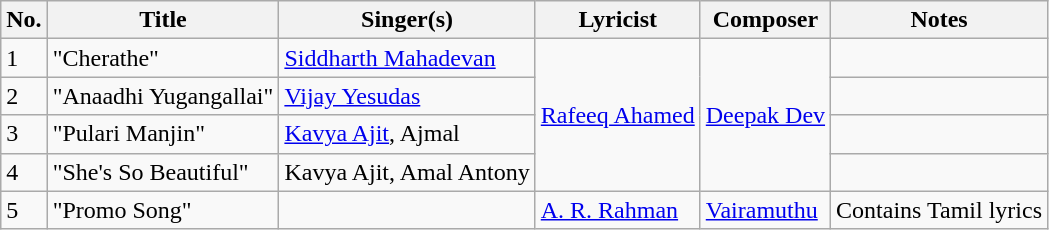<table class="wikitable">
<tr>
<th scope="col">No.</th>
<th scope="col">Title</th>
<th scope="col">Singer(s)</th>
<th scope="col">Lyricist</th>
<th scope="col">Composer</th>
<th scope="col">Notes</th>
</tr>
<tr>
<td>1</td>
<td>"Cherathe"</td>
<td><a href='#'>Siddharth Mahadevan</a></td>
<td rowspan="4"><a href='#'>Rafeeq Ahamed</a></td>
<td rowspan="4"><a href='#'>Deepak Dev</a></td>
<td></td>
</tr>
<tr>
<td>2</td>
<td>"Anaadhi Yugangallai"</td>
<td><a href='#'>Vijay Yesudas</a></td>
<td></td>
</tr>
<tr>
<td>3</td>
<td>"Pulari Manjin"</td>
<td><a href='#'>Kavya Ajit</a>, Ajmal</td>
<td></td>
</tr>
<tr>
<td>4</td>
<td>"She's So Beautiful"</td>
<td>Kavya Ajit, Amal Antony</td>
<td></td>
</tr>
<tr>
<td>5</td>
<td>"Promo Song"</td>
<td></td>
<td><a href='#'>A. R. Rahman</a></td>
<td><a href='#'>Vairamuthu</a></td>
<td>Contains Tamil lyrics</td>
</tr>
</table>
